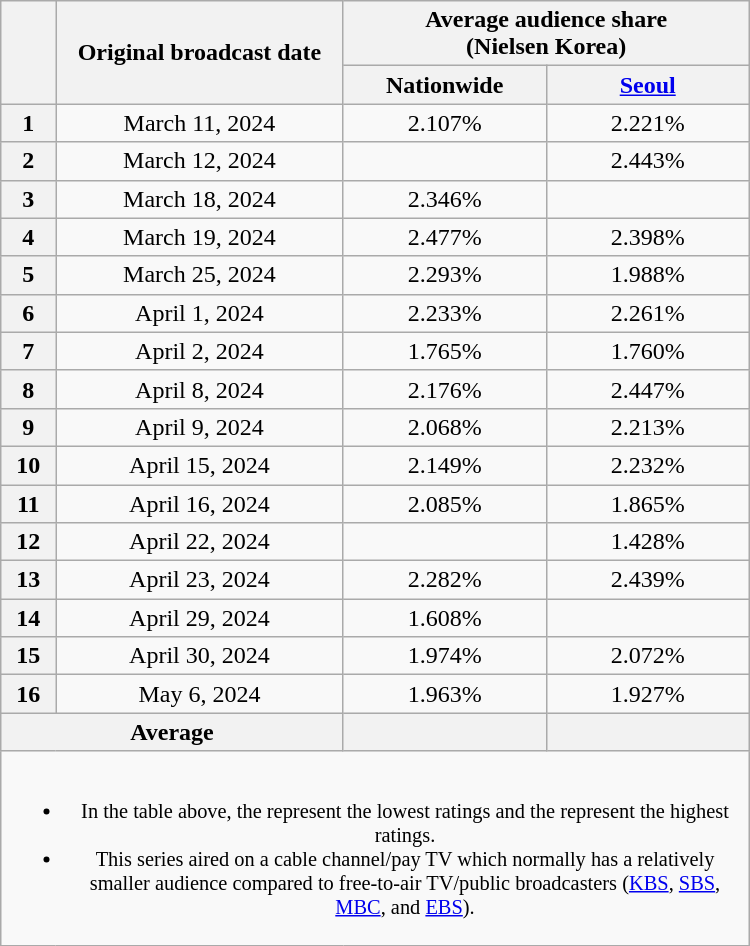<table class="wikitable" style="margin-left:auto; margin-right:auto; width:500px; text-align:center">
<tr>
<th scope="col" rowspan="2"></th>
<th scope="col" rowspan="2">Original broadcast date</th>
<th scope="col" colspan="2">Average audience share<br>(Nielsen Korea)</th>
</tr>
<tr>
<th scope="col" style="width:8em">Nationwide</th>
<th scope="col" style="width:8em"><a href='#'>Seoul</a></th>
</tr>
<tr>
<th scope="row">1</th>
<td>March 11, 2024</td>
<td>2.107% </td>
<td>2.221% </td>
</tr>
<tr>
<th scope="row">2</th>
<td>March 12, 2024</td>
<td><strong></strong> </td>
<td>2.443% </td>
</tr>
<tr>
<th scope="row">3</th>
<td>March 18, 2024</td>
<td>2.346% </td>
<td><strong></strong> </td>
</tr>
<tr>
<th scope="row">4</th>
<td>March 19, 2024</td>
<td>2.477% </td>
<td>2.398% </td>
</tr>
<tr>
<th scope="row">5</th>
<td>March 25, 2024</td>
<td>2.293% </td>
<td>1.988% </td>
</tr>
<tr>
<th scope="row">6</th>
<td>April 1, 2024</td>
<td>2.233% </td>
<td>2.261% </td>
</tr>
<tr>
<th scope="row">7</th>
<td>April 2, 2024</td>
<td>1.765% </td>
<td>1.760% </td>
</tr>
<tr>
<th scope="row">8</th>
<td>April 8, 2024</td>
<td>2.176% </td>
<td>2.447% </td>
</tr>
<tr>
<th scope="row">9</th>
<td>April 9, 2024</td>
<td>2.068% </td>
<td>2.213% </td>
</tr>
<tr>
<th scope="row">10</th>
<td>April 15, 2024</td>
<td>2.149% </td>
<td>2.232% </td>
</tr>
<tr>
<th scope="row">11</th>
<td>April 16, 2024</td>
<td>2.085% </td>
<td>1.865% </td>
</tr>
<tr>
<th scope="row">12</th>
<td>April 22, 2024</td>
<td><strong></strong> </td>
<td>1.428% </td>
</tr>
<tr>
<th scope="row">13</th>
<td>April 23, 2024</td>
<td>2.282% </td>
<td>2.439% </td>
</tr>
<tr>
<th scope="row">14</th>
<td>April 29, 2024</td>
<td>1.608% </td>
<td><strong></strong> </td>
</tr>
<tr>
<th scope="row">15</th>
<td>April 30, 2024</td>
<td>1.974% </td>
<td>2.072% </td>
</tr>
<tr>
<th scope="row">16</th>
<td>May 6, 2024</td>
<td>1.963% </td>
<td>1.927% </td>
</tr>
<tr>
<th scope="col" colspan="2">Average</th>
<th scope="col"></th>
<th scope="col"></th>
</tr>
<tr>
<td colspan="4" style="font-size:85%"><br><ul><li>In the table above, the <strong></strong> represent the lowest ratings and the <strong></strong> represent the highest ratings.</li><li>This series aired on a cable channel/pay TV which normally has a relatively smaller audience compared to free-to-air TV/public broadcasters (<a href='#'>KBS</a>, <a href='#'>SBS</a>, <a href='#'>MBC</a>, and <a href='#'>EBS</a>).</li></ul></td>
</tr>
</table>
